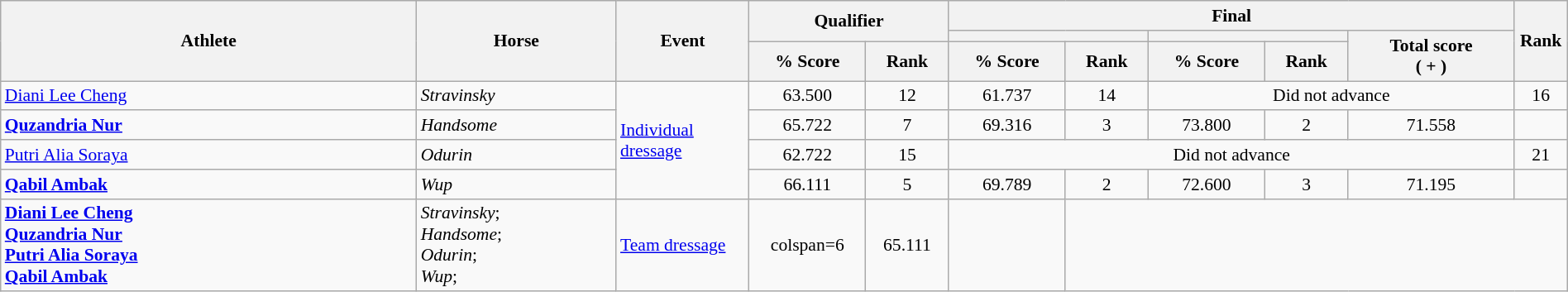<table class=wikitable width=100% style="text-align:center; font-size:90%;">
<tr>
<th rowspan=3 width=25%>Athlete</th>
<th rowspan=3 width=12%>Horse</th>
<th rowspan=3 width=8%>Event</th>
<th rowspan=2 colspan=2 width=12%>Qualifier</th>
<th colspan=5 width=24%>Final</th>
<th rowspan=3 width=3%>Rank</th>
</tr>
<tr>
<th colspan=2 width=12%></th>
<th colspan=2 width=12%></th>
<th rowspan=2 width=10%>Total score<br>( + )</th>
</tr>
<tr>
<th width="7%">% Score</th>
<th>Rank</th>
<th width="7%">% Score</th>
<th>Rank</th>
<th width="7%">% Score</th>
<th>Rank</th>
</tr>
<tr>
<td align=left><a href='#'>Diani Lee Cheng</a></td>
<td align=left><em>Stravinsky</em></td>
<td align=left rowspan=4><a href='#'>Individual dressage</a></td>
<td>63.500</td>
<td>12 <strong></strong></td>
<td>61.737</td>
<td>14</td>
<td colspan=3>Did not advance</td>
<td>16</td>
</tr>
<tr>
<td align=left><strong><a href='#'>Quzandria Nur</a></strong></td>
<td align=left><em>Handsome</em></td>
<td>65.722</td>
<td>7 <strong></strong></td>
<td>69.316</td>
<td>3 <strong></strong></td>
<td>73.800</td>
<td>2</td>
<td>71.558</td>
<td></td>
</tr>
<tr>
<td align=left><a href='#'>Putri Alia Soraya</a></td>
<td align=left><em>Odurin</em></td>
<td>62.722</td>
<td>15</td>
<td colspan=5>Did not advance</td>
<td>21</td>
</tr>
<tr>
<td align=left><strong><a href='#'>Qabil Ambak</a></strong></td>
<td align=left><em>Wup</em></td>
<td>66.111</td>
<td>5 <strong></strong></td>
<td>69.789</td>
<td>2 <strong></strong></td>
<td>72.600</td>
<td>3</td>
<td>71.195</td>
<td></td>
</tr>
<tr>
<td align=left><strong><a href='#'>Diani Lee Cheng</a><br><a href='#'>Quzandria Nur</a><br><a href='#'>Putri Alia Soraya</a><br><a href='#'>Qabil Ambak</a></strong></td>
<td align=left><em>Stravinsky</em>;<br><em>Handsome</em>;<br><em>Odurin</em>;<br><em>Wup</em>;</td>
<td align=left><a href='#'>Team dressage</a></td>
<td>colspan=6 </td>
<td>65.111</td>
<td></td>
</tr>
</table>
